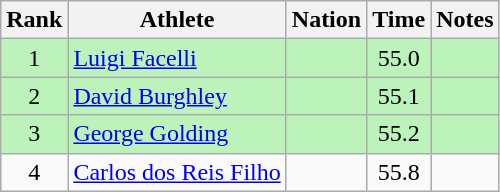<table class="wikitable sortable" style="text-align:center">
<tr>
<th>Rank</th>
<th>Athlete</th>
<th>Nation</th>
<th>Time</th>
<th>Notes</th>
</tr>
<tr bgcolor=bbf3bb>
<td>1</td>
<td align=left><a href='#'>Luigi Facelli</a></td>
<td align=left></td>
<td>55.0</td>
<td></td>
</tr>
<tr bgcolor=bbf3bb>
<td>2</td>
<td align=left><a href='#'>David Burghley</a></td>
<td align=left></td>
<td>55.1</td>
<td></td>
</tr>
<tr bgcolor=bbf3bb>
<td>3</td>
<td align=left><a href='#'>George Golding</a></td>
<td align=left></td>
<td>55.2</td>
<td></td>
</tr>
<tr>
<td>4</td>
<td align=left><a href='#'>Carlos dos Reis Filho</a></td>
<td align=left></td>
<td>55.8</td>
<td></td>
</tr>
</table>
